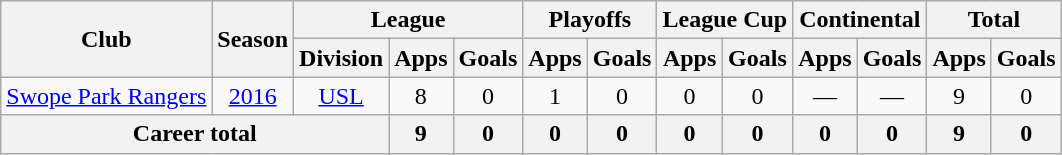<table class="wikitable" style="text-align: center;">
<tr>
<th rowspan="2">Club</th>
<th rowspan="2">Season</th>
<th colspan="3">League</th>
<th colspan="2">Playoffs</th>
<th colspan="2">League Cup</th>
<th colspan="2">Continental</th>
<th colspan="2">Total</th>
</tr>
<tr>
<th>Division</th>
<th>Apps</th>
<th>Goals</th>
<th>Apps</th>
<th>Goals</th>
<th>Apps</th>
<th>Goals</th>
<th>Apps</th>
<th>Goals</th>
<th>Apps</th>
<th>Goals</th>
</tr>
<tr>
<td rowspan="1"><a href='#'>Swope Park Rangers</a></td>
<td><a href='#'>2016</a></td>
<td><a href='#'>USL</a></td>
<td>8</td>
<td>0</td>
<td>1</td>
<td>0</td>
<td>0</td>
<td>0</td>
<td>—</td>
<td>—</td>
<td>9</td>
<td>0</td>
</tr>
<tr>
<th colspan="3">Career total</th>
<th>9</th>
<th>0</th>
<th>0</th>
<th>0</th>
<th>0</th>
<th>0</th>
<th>0</th>
<th>0</th>
<th>9</th>
<th>0</th>
</tr>
</table>
